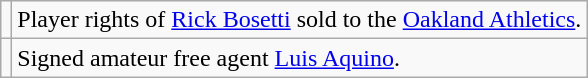<table class="wikitable">
<tr>
<td></td>
<td>Player rights of <a href='#'>Rick Bosetti</a> sold to the <a href='#'>Oakland Athletics</a>.</td>
</tr>
<tr>
<td></td>
<td>Signed amateur free agent <a href='#'>Luis Aquino</a>.</td>
</tr>
</table>
